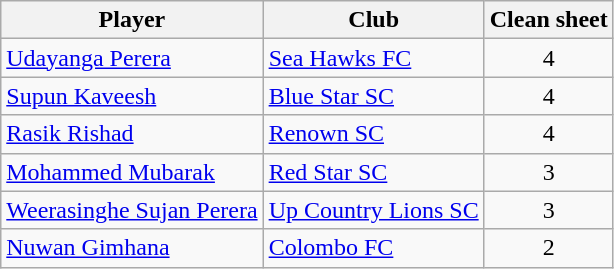<table class="wikitable" style="text-align:center">
<tr>
<th>Player</th>
<th>Club</th>
<th>Clean sheet</th>
</tr>
<tr>
<td align="left"> <a href='#'>Udayanga Perera</a></td>
<td align="left"><a href='#'>Sea Hawks FC</a></td>
<td>4</td>
</tr>
<tr>
<td align="left"> <a href='#'>Supun Kaveesh</a></td>
<td align="left"><a href='#'>Blue Star SC</a></td>
<td>4</td>
</tr>
<tr>
<td align="left"> <a href='#'>Rasik Rishad</a></td>
<td align="left"><a href='#'>Renown SC</a></td>
<td>4</td>
</tr>
<tr>
<td align="left"> <a href='#'>Mohammed Mubarak</a></td>
<td align="left"><a href='#'>Red Star SC</a></td>
<td>3</td>
</tr>
<tr>
<td align="left"> <a href='#'>Weerasinghe Sujan Perera</a></td>
<td align="left"><a href='#'>Up Country Lions SC</a></td>
<td>3</td>
</tr>
<tr>
<td align="left"> <a href='#'>Nuwan Gimhana</a></td>
<td align="left"><a href='#'>Colombo FC</a></td>
<td>2</td>
</tr>
</table>
